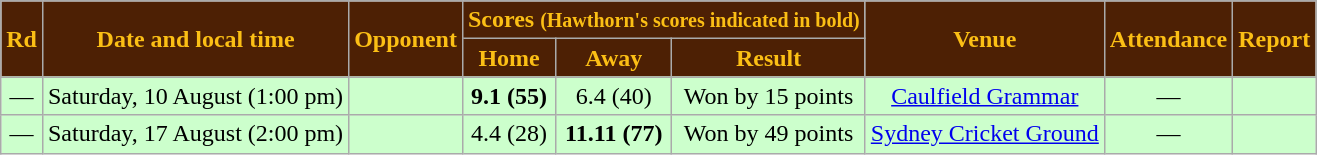<table class="wikitable" style="text-align:center">
<tr>
<th rowspan="2" style="background: #4D2004; color: #FBBF15">Rd</th>
<th rowspan="2" style="background: #4D2004; color: #FBBF15">Date and local time</th>
<th rowspan="2" style="background: #4D2004; color: #FBBF15">Opponent</th>
<th colspan="3" style="background: #4D2004; color: #FBBF15">Scores <small>(Hawthorn's scores indicated in <strong>bold</strong>)</small></th>
<th rowspan="2" style="background: #4D2004; color: #FBBF15">Venue</th>
<th rowspan="2" style="background: #4D2004; color: #FBBF15">Attendance</th>
<th rowspan="2" style="background: #4D2004; color: #FBBF15">Report</th>
</tr>
<tr>
<th style="background: #4D2004; color: #FBBF15">Home</th>
<th style="background: #4D2004; color: #FBBF15">Away</th>
<th style="background: #4D2004; color: #FBBF15">Result</th>
</tr>
<tr style=background:#cfc>
<td>—</td>
<td>Saturday, 10 August (1:00 pm)</td>
<td></td>
<td><strong>9.1 (55)</strong></td>
<td>6.4 (40)</td>
<td>Won by 15 points</td>
<td><a href='#'>Caulfield Grammar</a></td>
<td>—</td>
<td></td>
</tr>
<tr style=background:#cfc>
<td>—</td>
<td>Saturday, 17 August (2:00 pm)</td>
<td></td>
<td>4.4 (28)</td>
<td><strong>11.11 (77)</strong></td>
<td>Won by 49 points</td>
<td><a href='#'>Sydney Cricket Ground</a></td>
<td>—</td>
<td></td>
</tr>
</table>
